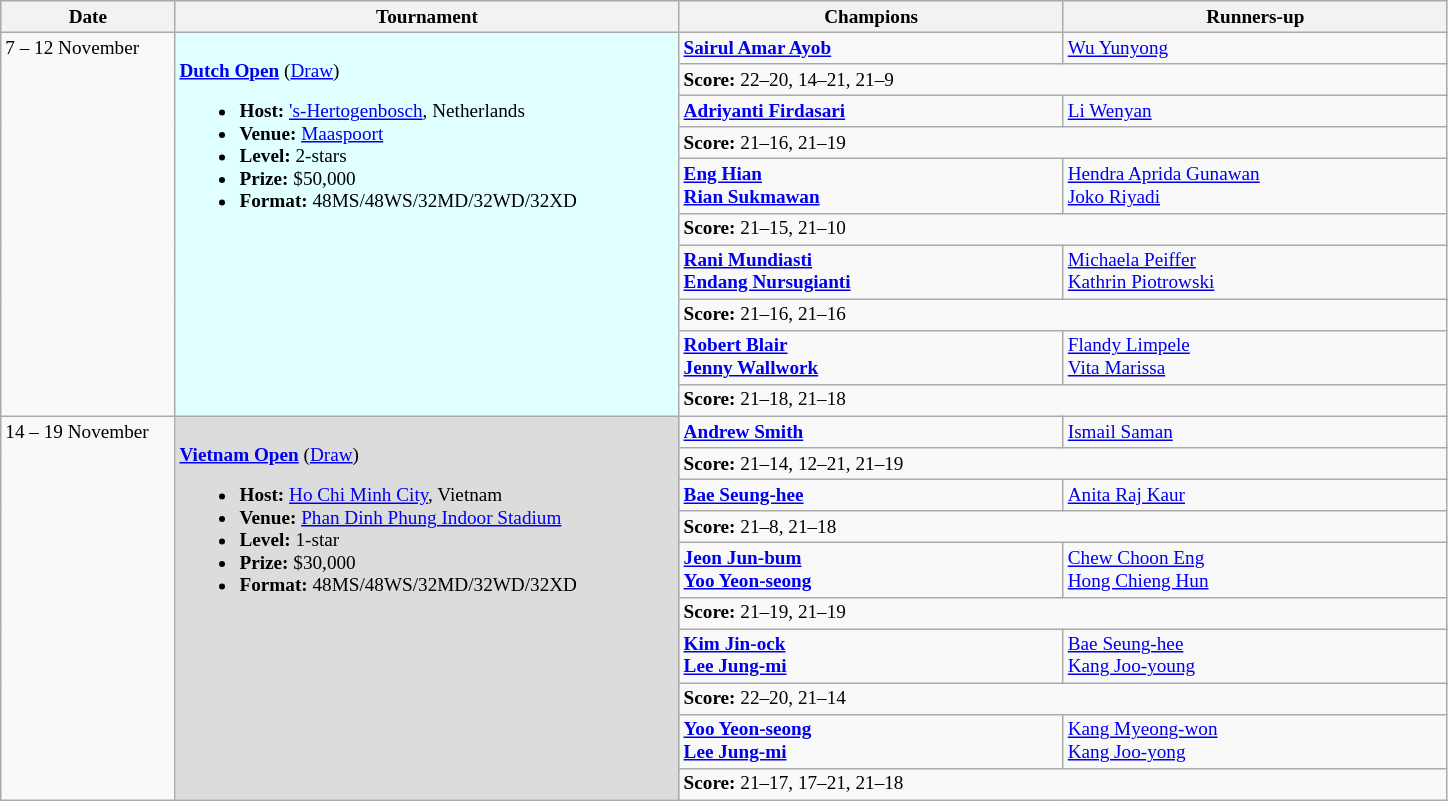<table class="wikitable" style="font-size:80%">
<tr>
<th width="110">Date</th>
<th width="330">Tournament</th>
<th width="250">Champions</th>
<th width="250">Runners-up</th>
</tr>
<tr valign=top>
<td rowspan="10">7 – 12 November</td>
<td bgcolor="#E0FFFF" rowspan="10"><br><strong><a href='#'>Dutch Open</a></strong> (<a href='#'>Draw</a>)<ul><li><strong>Host:</strong> <a href='#'>'s-Hertogenbosch</a>, Netherlands</li><li><strong>Venue:</strong> <a href='#'>Maaspoort</a></li><li><strong>Level:</strong> 2-stars</li><li><strong>Prize:</strong> $50,000</li><li><strong>Format:</strong> 48MS/48WS/32MD/32WD/32XD</li></ul></td>
<td><strong> <a href='#'>Sairul Amar Ayob</a></strong></td>
<td> <a href='#'>Wu Yunyong</a></td>
</tr>
<tr>
<td colspan="2"><strong>Score:</strong> 22–20, 14–21, 21–9</td>
</tr>
<tr valign="top">
<td><strong> <a href='#'>Adriyanti Firdasari</a></strong></td>
<td> <a href='#'>Li Wenyan</a></td>
</tr>
<tr>
<td colspan="2"><strong>Score:</strong> 21–16, 21–19</td>
</tr>
<tr valign="top">
<td><strong> <a href='#'>Eng Hian</a><br> <a href='#'>Rian Sukmawan</a></strong></td>
<td> <a href='#'>Hendra Aprida Gunawan</a><br> <a href='#'>Joko Riyadi</a></td>
</tr>
<tr>
<td colspan="2"><strong>Score:</strong> 21–15, 21–10</td>
</tr>
<tr valign="top">
<td><strong> <a href='#'>Rani Mundiasti</a><br> <a href='#'>Endang Nursugianti</a></strong></td>
<td> <a href='#'>Michaela Peiffer</a><br> <a href='#'>Kathrin Piotrowski</a></td>
</tr>
<tr>
<td colspan="2"><strong>Score:</strong> 21–16, 21–16</td>
</tr>
<tr valign="top">
<td><strong> <a href='#'>Robert Blair</a><br> <a href='#'>Jenny Wallwork</a></strong></td>
<td> <a href='#'>Flandy Limpele</a><br> <a href='#'>Vita Marissa</a></td>
</tr>
<tr>
<td colspan="2"><strong>Score:</strong> 21–18, 21–18</td>
</tr>
<tr valign=top>
<td rowspan="10">14 – 19 November</td>
<td bgcolor="#DCDCDC" rowspan="10"><br><strong><a href='#'>Vietnam Open</a></strong> (<a href='#'>Draw</a>)<ul><li><strong>Host:</strong> <a href='#'>Ho Chi Minh City</a>, Vietnam</li><li><strong>Venue:</strong> <a href='#'>Phan Dinh Phung Indoor Stadium</a></li><li><strong>Level:</strong> 1-star</li><li><strong>Prize:</strong> $30,000</li><li><strong>Format:</strong> 48MS/48WS/32MD/32WD/32XD</li></ul></td>
<td><strong> <a href='#'>Andrew Smith</a></strong></td>
<td> <a href='#'>Ismail Saman</a></td>
</tr>
<tr>
<td colspan="2"><strong>Score:</strong> 21–14, 12–21, 21–19</td>
</tr>
<tr valign="top">
<td><strong> <a href='#'>Bae Seung-hee</a></strong></td>
<td> <a href='#'>Anita Raj Kaur</a></td>
</tr>
<tr>
<td colspan="2"><strong>Score:</strong> 21–8, 21–18</td>
</tr>
<tr valign="top">
<td><strong> <a href='#'>Jeon Jun-bum</a><br> <a href='#'>Yoo Yeon-seong</a></strong></td>
<td> <a href='#'>Chew Choon Eng</a><br> <a href='#'>Hong Chieng Hun</a></td>
</tr>
<tr>
<td colspan="2"><strong>Score:</strong> 21–19, 21–19</td>
</tr>
<tr valign="top">
<td><strong> <a href='#'>Kim Jin-ock</a><br> <a href='#'>Lee Jung-mi</a></strong></td>
<td> <a href='#'>Bae Seung-hee</a><br> <a href='#'>Kang Joo-young</a></td>
</tr>
<tr>
<td colspan="2"><strong>Score:</strong> 22–20, 21–14</td>
</tr>
<tr valign="top">
<td><strong> <a href='#'>Yoo Yeon-seong</a><br> <a href='#'>Lee Jung-mi</a></strong></td>
<td> <a href='#'>Kang Myeong-won</a><br> <a href='#'>Kang Joo-yong</a></td>
</tr>
<tr>
<td colspan="2"><strong>Score:</strong> 21–17, 17–21, 21–18</td>
</tr>
</table>
